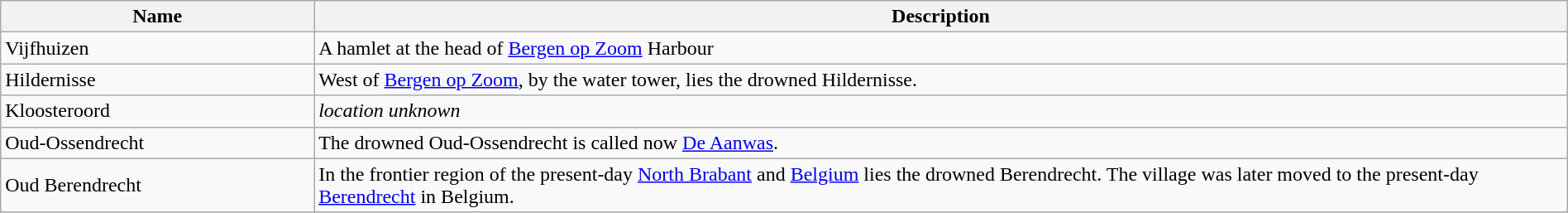<table class="wikitable" width="100%">
<tr>
<th width=20%>Name</th>
<th width=80%>Description</th>
</tr>
<tr>
<td>Vijfhuizen</td>
<td>A hamlet at the head of <a href='#'>Bergen op Zoom</a> Harbour</td>
</tr>
<tr>
<td>Hildernisse</td>
<td>West of <a href='#'>Bergen op Zoom</a>, by the water tower, lies the drowned Hildernisse.</td>
</tr>
<tr>
<td>Kloosteroord</td>
<td><em>location unknown</em></td>
</tr>
<tr>
<td>Oud-Ossendrecht</td>
<td>The drowned Oud-Ossendrecht is called now <a href='#'>De Aanwas</a>.</td>
</tr>
<tr>
<td>Oud Berendrecht</td>
<td>In the frontier region of the present-day <a href='#'>North Brabant</a> and <a href='#'>Belgium</a> lies the drowned Berendrecht. The village was later moved to the present-day <a href='#'>Berendrecht</a> in Belgium.</td>
</tr>
</table>
